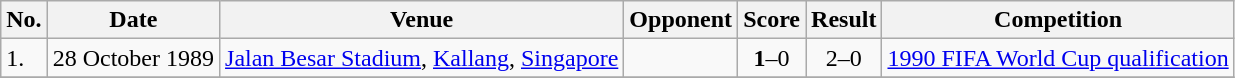<table class="wikitable">
<tr>
<th>No.</th>
<th>Date</th>
<th>Venue</th>
<th>Opponent</th>
<th>Score</th>
<th>Result</th>
<th>Competition</th>
</tr>
<tr>
<td>1.</td>
<td>28 October 1989</td>
<td><a href='#'>Jalan Besar Stadium</a>, <a href='#'>Kallang</a>, <a href='#'>Singapore</a></td>
<td></td>
<td align=center><strong>1</strong>–0</td>
<td align=center>2–0</td>
<td><a href='#'>1990 FIFA World Cup qualification</a></td>
</tr>
<tr>
</tr>
</table>
